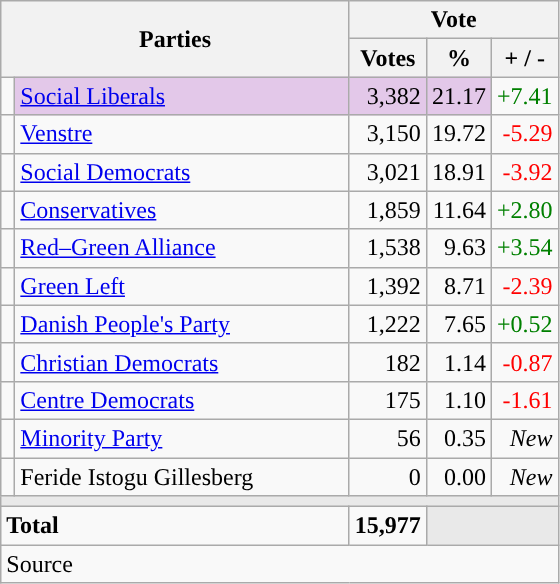<table class="wikitable" style="text-align:right;">
<tr>
<th style="text-align:centre;" rowspan="2" colspan="2" width="225">Parties</th>
<th colspan="3">Vote</th>
</tr>
<tr>
<th width="15">Votes</th>
<th width="15">%</th>
<th width="15">+ / -</th>
</tr>
<tr>
<td width="2" style="color:inherit;background:"></td>
<td bgcolor=#e3c8e9  align="left"><a href='#'>Social Liberals</a></td>
<td bgcolor=#e3c8e9>3,382</td>
<td bgcolor=#e3c8e9>21.17</td>
<td style=color:green;>+7.41</td>
</tr>
<tr>
<td width="2" style="color:inherit;background:"></td>
<td align="left"><a href='#'>Venstre</a></td>
<td>3,150</td>
<td>19.72</td>
<td style=color:red;>-5.29</td>
</tr>
<tr>
<td width="2" style="color:inherit;background:"></td>
<td align="left"><a href='#'>Social Democrats</a></td>
<td>3,021</td>
<td>18.91</td>
<td style=color:red;>-3.92</td>
</tr>
<tr>
<td width="2" style="color:inherit;background:"></td>
<td align="left"><a href='#'>Conservatives</a></td>
<td>1,859</td>
<td>11.64</td>
<td style=color:green;>+2.80</td>
</tr>
<tr>
<td width="2" style="color:inherit;background:"></td>
<td align="left"><a href='#'>Red–Green Alliance</a></td>
<td>1,538</td>
<td>9.63</td>
<td style=color:green;>+3.54</td>
</tr>
<tr>
<td width="2" style="color:inherit;background:"></td>
<td align="left"><a href='#'>Green Left</a></td>
<td>1,392</td>
<td>8.71</td>
<td style=color:red;>-2.39</td>
</tr>
<tr>
<td width="2" style="color:inherit;background:"></td>
<td align="left"><a href='#'>Danish People's Party</a></td>
<td>1,222</td>
<td>7.65</td>
<td style=color:green;>+0.52</td>
</tr>
<tr>
<td width="2" style="color:inherit;background:"></td>
<td align="left"><a href='#'>Christian Democrats</a></td>
<td>182</td>
<td>1.14</td>
<td style=color:red;>-0.87</td>
</tr>
<tr>
<td width="2" style="color:inherit;background:"></td>
<td align="left"><a href='#'>Centre Democrats</a></td>
<td>175</td>
<td>1.10</td>
<td style=color:red;>-1.61</td>
</tr>
<tr>
<td width="2" style="color:inherit;background:"></td>
<td align="left"><a href='#'>Minority Party</a></td>
<td>56</td>
<td>0.35</td>
<td><em>New</em></td>
</tr>
<tr>
<td width="2" style="color:inherit;background:"></td>
<td align="left">Feride Istogu Gillesberg</td>
<td>0</td>
<td>0.00</td>
<td><em>New</em></td>
</tr>
<tr>
<td colspan="7" bgcolor="#E9E9E9"></td>
</tr>
<tr>
<td align="left" colspan="2"><strong>Total</strong></td>
<td><strong>15,977</strong></td>
<td bgcolor="#E9E9E9" colspan="2"></td>
</tr>
<tr>
<td align="left" colspan="6">Source</td>
</tr>
</table>
